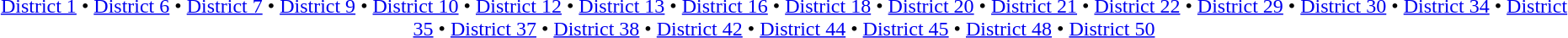<table id=toc class=toc summary=Contents>
<tr>
<td align=center><br><a href='#'>District 1</a> • <a href='#'>District 6</a> • <a href='#'>District 7</a> • <a href='#'>District 9</a> • <a href='#'>District 10</a> • <a href='#'>District 12</a> • <a href='#'>District 13</a> • <a href='#'>District 16</a> • <a href='#'>District 18</a> • <a href='#'>District 20</a> • <a href='#'>District 21</a> • <a href='#'>District 22</a> • <a href='#'>District 29</a> • <a href='#'>District 30</a> • <a href='#'>District 34</a> • <a href='#'>District 35</a> • <a href='#'>District 37</a> • <a href='#'>District 38</a> • <a href='#'>District 42</a> • <a href='#'>District 44</a> • <a href='#'>District 45</a> • <a href='#'>District 48</a> • <a href='#'>District 50</a></td>
</tr>
</table>
